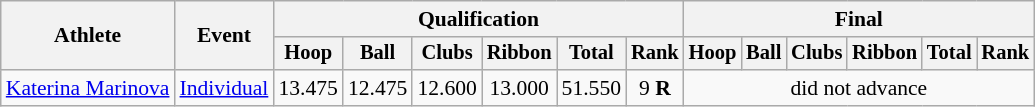<table class=wikitable style="font-size:90%">
<tr>
<th rowspan=2>Athlete</th>
<th rowspan=2>Event</th>
<th colspan=6>Qualification</th>
<th colspan=6>Final</th>
</tr>
<tr style="font-size:95%">
<th>Hoop</th>
<th>Ball</th>
<th>Clubs</th>
<th>Ribbon</th>
<th>Total</th>
<th>Rank</th>
<th>Hoop</th>
<th>Ball</th>
<th>Clubs</th>
<th>Ribbon</th>
<th>Total</th>
<th>Rank</th>
</tr>
<tr align=center>
<td align=left><a href='#'>Katerina Marinova</a></td>
<td align=left><a href='#'>Individual</a></td>
<td>13.475</td>
<td>12.475</td>
<td>12.600</td>
<td>13.000</td>
<td>51.550</td>
<td>9 <strong>R</strong></td>
<td colspan=6>did not advance</td>
</tr>
</table>
